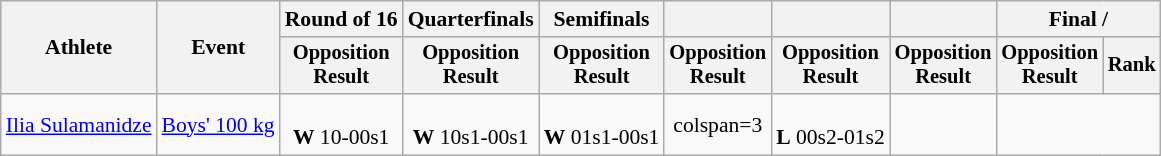<table class="wikitable" style="text-align:center;font-size:90%">
<tr>
<th rowspan=2>Athlete</th>
<th rowspan=2>Event</th>
<th>Round of 16</th>
<th>Quarterfinals</th>
<th>Semifinals</th>
<th></th>
<th></th>
<th></th>
<th colspan=2>Final / </th>
</tr>
<tr style="font-size:95%">
<th>Opposition<br>Result</th>
<th>Opposition<br>Result</th>
<th>Opposition<br>Result</th>
<th>Opposition<br>Result</th>
<th>Opposition<br>Result</th>
<th>Opposition<br>Result</th>
<th>Opposition<br>Result</th>
<th>Rank</th>
</tr>
<tr align=center>
<td align=left><a href='#'>Ilia Sulamanidze</a></td>
<td align=left><a href='#'>Boys' 100 kg</a></td>
<td><br> <strong>W</strong> 10-00s1</td>
<td><br> <strong>W</strong> 10s1-00s1</td>
<td><br> <strong>W</strong> 01s1-00s1</td>
<td>colspan=3 </td>
<td><br> <strong>L</strong> 00s2-01s2</td>
<td></td>
</tr>
</table>
